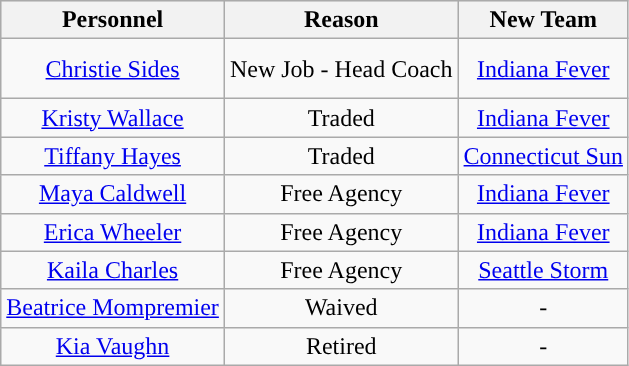<table class="wikitable" style="text-align: center">
<tr align="center"  bgcolor="#dddddd">
<th><strong>Personnel</strong></th>
<th><strong>Reason</strong></th>
<th><strong>New Team</strong></th>
</tr>
<tr style="height:40px">
<td><a href='#'>Christie Sides</a></td>
<td>New Job - Head Coach</td>
<td><a href='#'>Indiana Fever</a></td>
</tr>
<tr>
<td><a href='#'>Kristy Wallace</a></td>
<td>Traded</td>
<td><a href='#'>Indiana Fever</a></td>
</tr>
<tr>
<td><a href='#'>Tiffany Hayes</a></td>
<td>Traded</td>
<td><a href='#'>Connecticut Sun</a></td>
</tr>
<tr>
<td><a href='#'>Maya Caldwell</a></td>
<td>Free Agency</td>
<td><a href='#'>Indiana Fever</a></td>
</tr>
<tr>
<td><a href='#'>Erica Wheeler</a></td>
<td>Free Agency</td>
<td><a href='#'>Indiana Fever</a></td>
</tr>
<tr>
<td><a href='#'>Kaila Charles</a></td>
<td>Free Agency</td>
<td><a href='#'>Seattle Storm</a></td>
</tr>
<tr>
<td><a href='#'>Beatrice Mompremier</a></td>
<td>Waived</td>
<td>-</td>
</tr>
<tr>
<td><a href='#'>Kia Vaughn</a></td>
<td>Retired</td>
<td>-</td>
</tr>
</table>
